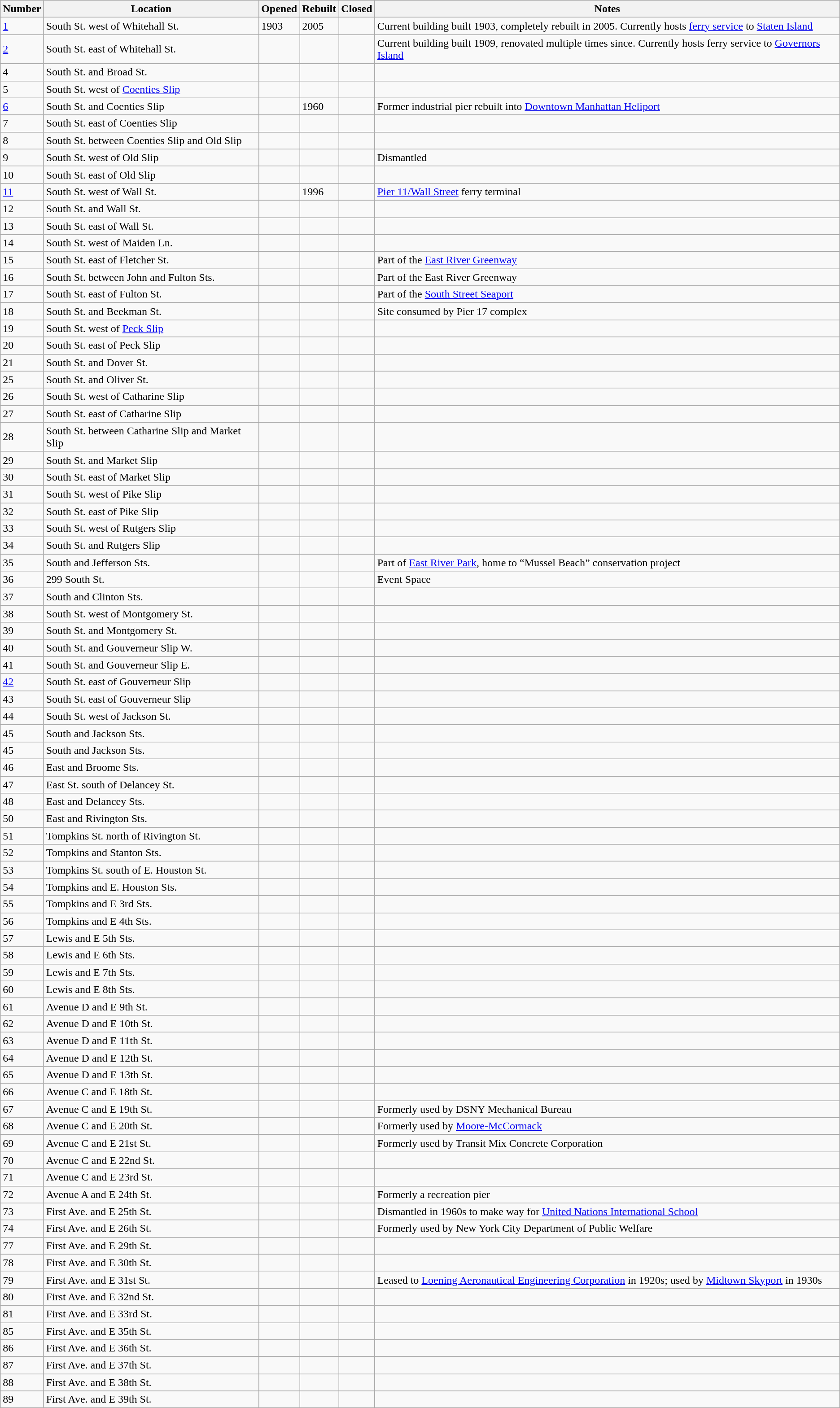<table class="wikitable sortable plainrowheaders">
<tr>
<th scope="col">Number</th>
<th scope="col">Location</th>
<th scope="col">Opened</th>
<th scope="col">Rebuilt</th>
<th scope="col">Closed</th>
<th scope="col">Notes</th>
</tr>
<tr>
<td><a href='#'>1</a></td>
<td>South St. west of Whitehall St.</td>
<td>1903</td>
<td>2005</td>
<td></td>
<td>Current building built 1903, completely rebuilt in 2005. Currently hosts <a href='#'>ferry service</a> to <a href='#'>Staten Island</a></td>
</tr>
<tr>
<td><a href='#'>2</a></td>
<td>South St. east of Whitehall St.</td>
<td></td>
<td></td>
<td></td>
<td>Current building built 1909, renovated multiple times since. Currently hosts ferry service to <a href='#'>Governors Island</a></td>
</tr>
<tr>
<td>4</td>
<td>South St. and Broad St.</td>
<td></td>
<td></td>
<td></td>
<td></td>
</tr>
<tr>
<td>5</td>
<td>South St. west of <a href='#'>Coenties Slip</a></td>
<td></td>
<td></td>
<td></td>
<td></td>
</tr>
<tr>
<td><a href='#'>6</a></td>
<td>South St. and Coenties Slip</td>
<td></td>
<td>1960</td>
<td></td>
<td>Former industrial pier rebuilt into <a href='#'>Downtown Manhattan Heliport</a></td>
</tr>
<tr>
<td>7</td>
<td>South St. east of Coenties Slip</td>
<td></td>
<td></td>
<td></td>
<td></td>
</tr>
<tr>
<td>8</td>
<td>South St. between Coenties Slip and Old Slip</td>
<td></td>
<td></td>
<td></td>
<td></td>
</tr>
<tr>
<td>9</td>
<td>South St. west of Old Slip</td>
<td></td>
<td></td>
<td></td>
<td>Dismantled</td>
</tr>
<tr>
<td>10</td>
<td>South St. east of Old Slip</td>
<td></td>
<td></td>
<td></td>
<td></td>
</tr>
<tr>
<td><a href='#'>11</a></td>
<td>South St. west of Wall St.</td>
<td></td>
<td>1996</td>
<td></td>
<td><a href='#'>Pier 11/Wall Street</a> ferry terminal</td>
</tr>
<tr>
<td>12</td>
<td>South St. and Wall St.</td>
<td></td>
<td></td>
<td></td>
<td></td>
</tr>
<tr>
<td>13</td>
<td>South St. east of Wall St.</td>
<td></td>
<td></td>
<td></td>
<td></td>
</tr>
<tr>
<td>14</td>
<td>South St. west of Maiden Ln.</td>
<td></td>
<td></td>
<td></td>
<td></td>
</tr>
<tr>
<td>15</td>
<td>South St. east of Fletcher St.</td>
<td></td>
<td></td>
<td></td>
<td>Part of the <a href='#'>East River Greenway</a></td>
</tr>
<tr>
<td>16</td>
<td>South St. between John and Fulton Sts.</td>
<td></td>
<td></td>
<td></td>
<td>Part of the East River Greenway</td>
</tr>
<tr>
<td>17</td>
<td>South St. east of Fulton St.</td>
<td></td>
<td></td>
<td></td>
<td>Part of the <a href='#'>South Street Seaport</a></td>
</tr>
<tr>
<td>18</td>
<td>South St. and Beekman St.</td>
<td></td>
<td></td>
<td></td>
<td>Site consumed by Pier 17 complex</td>
</tr>
<tr>
<td>19</td>
<td>South St. west of <a href='#'>Peck Slip</a></td>
<td></td>
<td></td>
<td></td>
<td></td>
</tr>
<tr>
<td>20</td>
<td>South St. east of Peck Slip</td>
<td></td>
<td></td>
<td></td>
<td></td>
</tr>
<tr>
<td>21</td>
<td>South St. and Dover St.</td>
<td></td>
<td></td>
<td></td>
<td></td>
</tr>
<tr>
<td>25</td>
<td>South St. and Oliver St.</td>
<td></td>
<td></td>
<td></td>
<td></td>
</tr>
<tr>
<td>26</td>
<td>South St. west of Catharine Slip</td>
<td></td>
<td></td>
<td></td>
<td></td>
</tr>
<tr>
<td>27</td>
<td>South St. east of Catharine Slip</td>
<td></td>
<td></td>
<td></td>
<td></td>
</tr>
<tr>
<td>28</td>
<td>South St. between Catharine Slip and Market Slip</td>
<td></td>
<td></td>
<td></td>
<td></td>
</tr>
<tr>
<td>29</td>
<td>South St. and Market Slip</td>
<td></td>
<td></td>
<td></td>
<td></td>
</tr>
<tr>
<td>30</td>
<td>South St. east of Market Slip</td>
<td></td>
<td></td>
<td></td>
<td></td>
</tr>
<tr>
<td>31</td>
<td>South St. west of Pike Slip</td>
<td></td>
<td></td>
<td></td>
<td></td>
</tr>
<tr>
<td>32</td>
<td>South St. east of Pike Slip</td>
<td></td>
<td></td>
<td></td>
<td></td>
</tr>
<tr>
<td>33</td>
<td>South St. west of Rutgers Slip</td>
<td></td>
<td></td>
<td></td>
<td></td>
</tr>
<tr>
<td>34</td>
<td>South St. and Rutgers Slip</td>
<td></td>
<td></td>
<td></td>
<td></td>
</tr>
<tr>
<td>35</td>
<td>South and Jefferson Sts.</td>
<td></td>
<td></td>
<td></td>
<td>Part of <a href='#'>East River Park</a>, home to “Mussel Beach” conservation project</td>
</tr>
<tr>
<td>36</td>
<td>299 South St.</td>
<td></td>
<td></td>
<td></td>
<td>Event Space</td>
</tr>
<tr>
<td>37</td>
<td>South and Clinton Sts.</td>
<td></td>
<td></td>
<td></td>
<td></td>
</tr>
<tr>
<td>38</td>
<td>South St. west of Montgomery St.</td>
<td></td>
<td></td>
<td></td>
<td></td>
</tr>
<tr>
<td>39</td>
<td>South St. and Montgomery St.</td>
<td></td>
<td></td>
<td></td>
<td></td>
</tr>
<tr>
<td>40</td>
<td>South St. and Gouverneur Slip W.</td>
<td></td>
<td></td>
<td></td>
<td></td>
</tr>
<tr>
<td>41</td>
<td>South St. and Gouverneur Slip E.</td>
<td></td>
<td></td>
<td></td>
<td></td>
</tr>
<tr>
<td><a href='#'>42</a></td>
<td>South St. east of Gouverneur Slip</td>
<td></td>
<td></td>
<td></td>
<td></td>
</tr>
<tr>
<td>43</td>
<td>South St. east of Gouverneur Slip</td>
<td></td>
<td></td>
<td></td>
<td></td>
</tr>
<tr>
<td>44</td>
<td>South St. west of Jackson St.</td>
<td></td>
<td></td>
<td></td>
<td></td>
</tr>
<tr>
<td>45</td>
<td>South and Jackson Sts.</td>
<td></td>
<td></td>
<td></td>
<td></td>
</tr>
<tr>
<td>45</td>
<td>South and Jackson Sts.</td>
<td></td>
<td></td>
<td></td>
<td></td>
</tr>
<tr>
<td>46</td>
<td>East and Broome Sts.</td>
<td></td>
<td></td>
<td></td>
<td></td>
</tr>
<tr>
<td>47</td>
<td>East St. south of Delancey St.</td>
<td></td>
<td></td>
<td></td>
<td></td>
</tr>
<tr>
<td>48</td>
<td>East and Delancey Sts.</td>
<td></td>
<td></td>
<td></td>
<td></td>
</tr>
<tr>
<td>50</td>
<td>East and Rivington Sts.</td>
<td></td>
<td></td>
<td></td>
<td></td>
</tr>
<tr>
<td>51</td>
<td>Tompkins St. north of Rivington St.</td>
<td></td>
<td></td>
<td></td>
<td></td>
</tr>
<tr>
<td>52</td>
<td>Tompkins and Stanton Sts.</td>
<td></td>
<td></td>
<td></td>
<td></td>
</tr>
<tr>
<td>53</td>
<td>Tompkins St. south of E. Houston St.</td>
<td></td>
<td></td>
<td></td>
<td></td>
</tr>
<tr>
<td>54</td>
<td>Tompkins and E. Houston Sts.</td>
<td></td>
<td></td>
<td></td>
<td></td>
</tr>
<tr>
<td>55</td>
<td>Tompkins and E 3rd Sts.</td>
<td></td>
<td></td>
<td></td>
<td></td>
</tr>
<tr>
<td>56</td>
<td>Tompkins and E 4th Sts.</td>
<td></td>
<td></td>
<td></td>
<td></td>
</tr>
<tr>
<td>57</td>
<td>Lewis and E 5th Sts.</td>
<td></td>
<td></td>
<td></td>
<td></td>
</tr>
<tr>
<td>58</td>
<td>Lewis and E 6th Sts.</td>
<td></td>
<td></td>
<td></td>
<td></td>
</tr>
<tr>
<td>59</td>
<td>Lewis and E 7th Sts.</td>
<td></td>
<td></td>
<td></td>
<td></td>
</tr>
<tr>
<td>60</td>
<td>Lewis and E 8th Sts.</td>
<td></td>
<td></td>
<td></td>
<td></td>
</tr>
<tr>
<td>61</td>
<td>Avenue D and E 9th St.</td>
<td></td>
<td></td>
<td></td>
<td></td>
</tr>
<tr>
<td>62</td>
<td>Avenue D and E 10th St.</td>
<td></td>
<td></td>
<td></td>
<td></td>
</tr>
<tr>
<td>63</td>
<td>Avenue D and E 11th St.</td>
<td></td>
<td></td>
<td></td>
<td></td>
</tr>
<tr>
<td>64</td>
<td>Avenue D and E 12th St.</td>
<td></td>
<td></td>
<td></td>
<td></td>
</tr>
<tr>
<td>65</td>
<td>Avenue D and E 13th St.</td>
<td></td>
<td></td>
<td></td>
<td></td>
</tr>
<tr>
<td>66</td>
<td>Avenue C and E 18th St.</td>
<td></td>
<td></td>
<td></td>
<td></td>
</tr>
<tr>
<td>67</td>
<td>Avenue C and E 19th St.</td>
<td></td>
<td></td>
<td></td>
<td>Formerly used by DSNY Mechanical Bureau</td>
</tr>
<tr>
<td>68</td>
<td>Avenue C and E 20th St.</td>
<td></td>
<td></td>
<td></td>
<td>Formerly used by <a href='#'>Moore-McCormack</a></td>
</tr>
<tr>
<td>69</td>
<td>Avenue C and E 21st St.</td>
<td></td>
<td></td>
<td></td>
<td>Formerly used by Transit Mix Concrete Corporation</td>
</tr>
<tr>
<td>70</td>
<td>Avenue C and E 22nd St.</td>
<td></td>
<td></td>
<td></td>
<td></td>
</tr>
<tr>
<td>71</td>
<td>Avenue C and E 23rd St.</td>
<td></td>
<td></td>
<td></td>
<td></td>
</tr>
<tr>
<td>72</td>
<td>Avenue A and E 24th St.</td>
<td></td>
<td></td>
<td></td>
<td>Formerly a recreation pier</td>
</tr>
<tr>
<td>73</td>
<td>First Ave. and E 25th St.</td>
<td></td>
<td></td>
<td></td>
<td>Dismantled in 1960s to make way for <a href='#'>United Nations International School</a></td>
</tr>
<tr>
<td>74</td>
<td>First Ave. and E 26th St.</td>
<td></td>
<td></td>
<td></td>
<td>Formerly used by New York City Department of Public Welfare</td>
</tr>
<tr>
<td>77</td>
<td>First Ave. and E 29th St.</td>
<td></td>
<td></td>
<td></td>
<td></td>
</tr>
<tr>
<td>78</td>
<td>First Ave. and E 30th St.</td>
<td></td>
<td></td>
<td></td>
<td></td>
</tr>
<tr>
<td>79</td>
<td>First Ave. and E 31st St.</td>
<td></td>
<td></td>
<td></td>
<td>Leased to <a href='#'>Loening Aeronautical Engineering Corporation</a> in 1920s; used by <a href='#'>Midtown Skyport</a> in 1930s</td>
</tr>
<tr>
<td>80</td>
<td>First Ave. and E 32nd St.</td>
<td></td>
<td></td>
<td></td>
<td></td>
</tr>
<tr>
<td>81</td>
<td>First Ave. and E 33rd St.</td>
<td></td>
<td></td>
<td></td>
<td></td>
</tr>
<tr>
<td>85</td>
<td>First Ave. and E 35th St.</td>
<td></td>
<td></td>
<td></td>
<td></td>
</tr>
<tr>
<td>86</td>
<td>First Ave. and E 36th St.</td>
<td></td>
<td></td>
<td></td>
<td></td>
</tr>
<tr>
<td>87</td>
<td>First Ave. and E 37th St.</td>
<td></td>
<td></td>
<td></td>
<td></td>
</tr>
<tr>
<td>88</td>
<td>First Ave. and E 38th St.</td>
<td></td>
<td></td>
<td></td>
<td></td>
</tr>
<tr>
<td>89</td>
<td>First Ave. and E 39th St.</td>
<td></td>
<td></td>
<td></td>
<td></td>
</tr>
</table>
